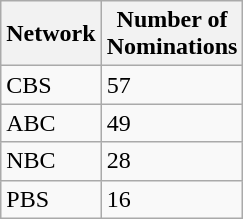<table class="wikitable">
<tr>
<th>Network</th>
<th>Number of<br>Nominations</th>
</tr>
<tr>
<td>CBS</td>
<td>57</td>
</tr>
<tr>
<td>ABC</td>
<td>49</td>
</tr>
<tr>
<td>NBC</td>
<td>28</td>
</tr>
<tr>
<td>PBS</td>
<td>16</td>
</tr>
</table>
